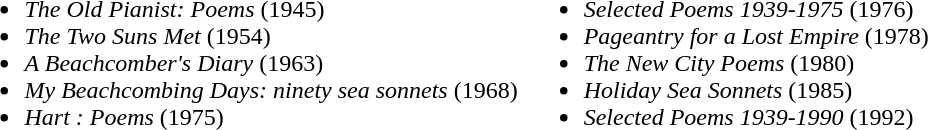<table>
<tr>
<td valign="top"><br><ul><li><em>The Old Pianist: Poems</em> (1945)</li><li><em>The Two Suns Met</em> (1954)</li><li><em>A Beachcomber's Diary</em> (1963)</li><li><em>My Beachcombing Days: ninety sea sonnets</em> (1968)</li><li><em>Hart : Poems</em> (1975)</li></ul></td>
<td valign="top"><br><ul><li><em>Selected Poems 1939-1975</em> (1976)</li><li><em>Pageantry for a Lost Empire</em> (1978)</li><li><em>The New City Poems</em> (1980)</li><li><em>Holiday Sea Sonnets</em> (1985)</li><li><em>Selected Poems 1939-1990</em> (1992)</li></ul></td>
</tr>
</table>
